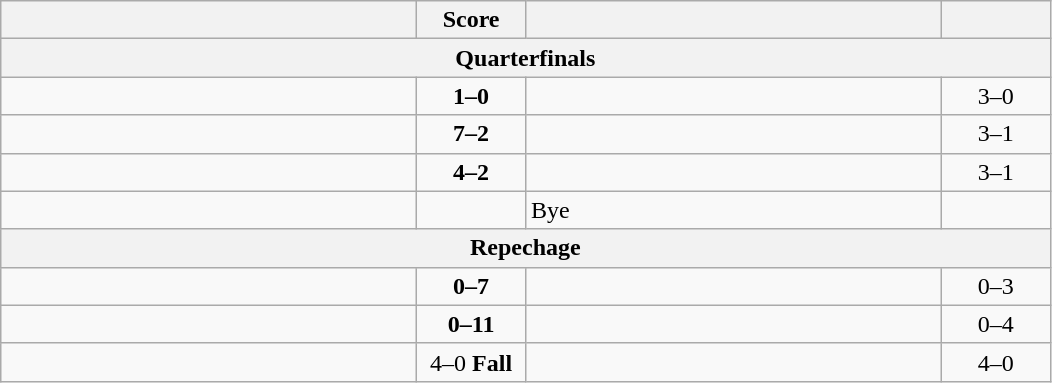<table class="wikitable" style="text-align: left;">
<tr>
<th align="right" width="270"></th>
<th width="65">Score</th>
<th align="left" width="270"></th>
<th width="65"></th>
</tr>
<tr>
<th colspan=4>Quarterfinals</th>
</tr>
<tr>
<td><strong></strong></td>
<td align="center"><strong>1–0</strong></td>
<td></td>
<td align=center>3–0 <strong></strong></td>
</tr>
<tr>
<td><strong></strong></td>
<td align="center"><strong>7–2</strong></td>
<td></td>
<td align=center>3–1 <strong></strong></td>
</tr>
<tr>
<td><strong></strong></td>
<td align="center"><strong>4–2</strong></td>
<td></td>
<td align=center>3–1 <strong></strong></td>
</tr>
<tr>
<td><strong></strong></td>
<td></td>
<td>Bye</td>
<td></td>
</tr>
<tr>
<th colspan=4>Repechage</th>
</tr>
<tr>
<td></td>
<td align="center"><strong>0–7</strong></td>
<td><strong></strong></td>
<td align=center>0–3 <strong></strong></td>
</tr>
<tr>
<td></td>
<td align="center"><strong>0–11</strong></td>
<td><strong></strong></td>
<td align=center>0–4 <strong></strong></td>
</tr>
<tr>
<td><strong></strong></td>
<td align="center">4–0 <strong>Fall</strong></td>
<td></td>
<td align=center>4–0 <strong></strong></td>
</tr>
</table>
